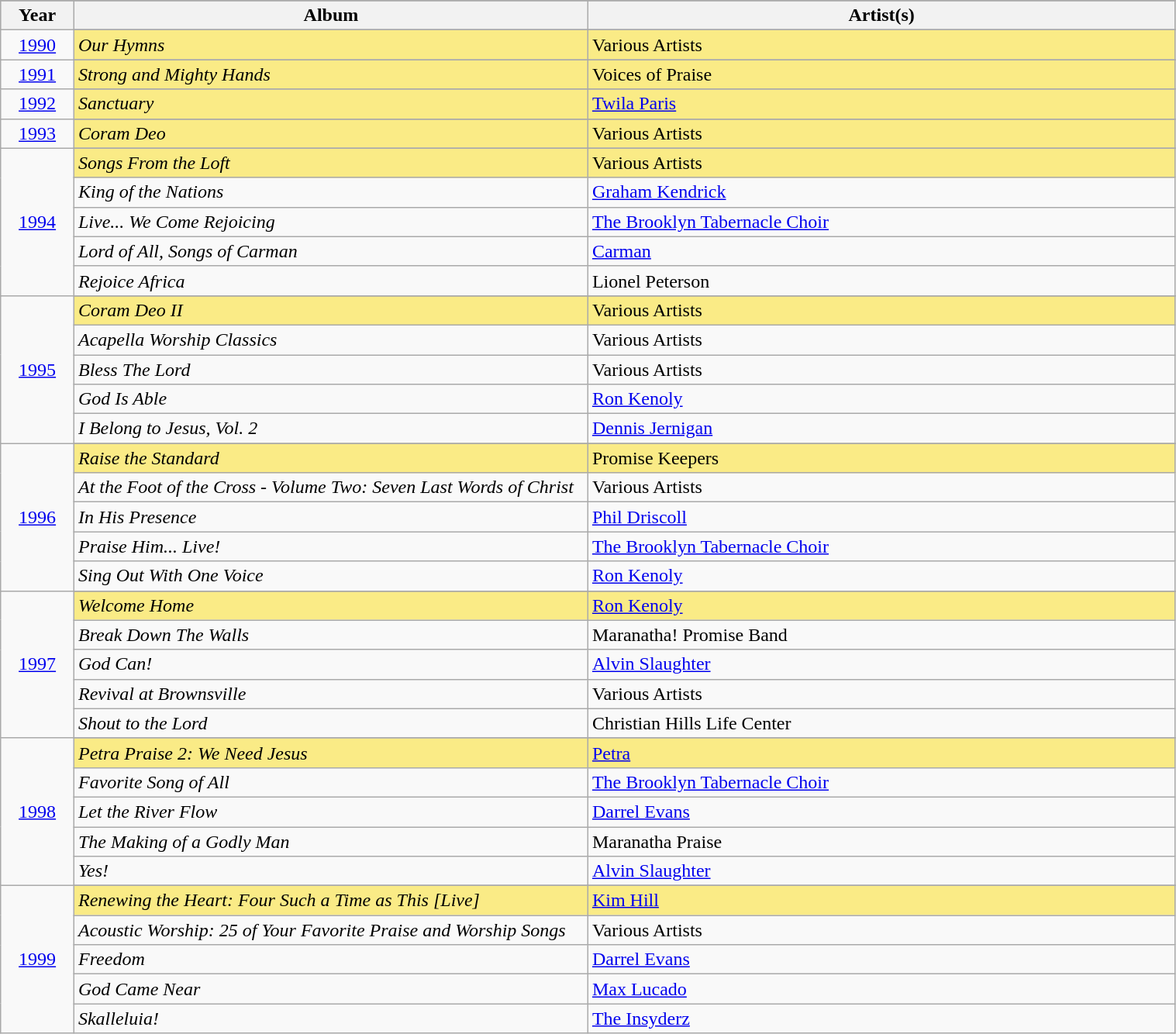<table class="wikitable" style="width:80%">
<tr bgcolor="#bebebe">
</tr>
<tr bgcolor="#bebebe">
<th width="5%">Year</th>
<th width="35%">Album</th>
<th width="40%">Artist(s)</th>
</tr>
<tr>
<td rowspan="2" style="text-align:center;"><a href='#'>1990</a></td>
</tr>
<tr style="background:#FAEB86;">
<td><em>Our Hymns</em></td>
<td>Various Artists</td>
</tr>
<tr>
<td rowspan="2" style="text-align:center;"><a href='#'>1991</a></td>
</tr>
<tr style="background:#FAEB86;">
<td><em>Strong and Mighty Hands</em></td>
<td>Voices of Praise</td>
</tr>
<tr>
<td rowspan="2" style="text-align:center;"><a href='#'>1992</a></td>
</tr>
<tr style="background:#FAEB86;">
<td><em>Sanctuary</em></td>
<td><a href='#'>Twila Paris</a></td>
</tr>
<tr>
<td rowspan="2" style="text-align:center;"><a href='#'>1993</a></td>
</tr>
<tr style="background:#FAEB86;">
<td><em>Coram Deo</em></td>
<td>Various Artists</td>
</tr>
<tr>
<td rowspan="6" style="text-align:center;"><a href='#'>1994</a></td>
</tr>
<tr style="background:#FAEB86;">
<td><em>Songs From the Loft</em></td>
<td>Various Artists</td>
</tr>
<tr>
<td><em>King of the Nations</em></td>
<td><a href='#'>Graham Kendrick</a></td>
</tr>
<tr>
<td><em>Live... We Come Rejoicing</em></td>
<td><a href='#'>The Brooklyn Tabernacle Choir</a></td>
</tr>
<tr>
<td><em>Lord of All, Songs of Carman</em></td>
<td><a href='#'>Carman</a></td>
</tr>
<tr>
<td><em>Rejoice Africa</em></td>
<td>Lionel Peterson</td>
</tr>
<tr>
<td rowspan="6" style="text-align:center;"><a href='#'>1995</a></td>
</tr>
<tr style="background:#FAEB86;">
<td><em>Coram Deo II</em></td>
<td>Various Artists</td>
</tr>
<tr>
<td><em>Acapella Worship Classics</em></td>
<td>Various Artists</td>
</tr>
<tr>
<td><em>Bless The Lord</em></td>
<td>Various Artists</td>
</tr>
<tr>
<td><em>God Is Able</em></td>
<td><a href='#'>Ron Kenoly</a></td>
</tr>
<tr>
<td><em>I Belong to Jesus, Vol. 2</em></td>
<td><a href='#'>Dennis Jernigan</a></td>
</tr>
<tr>
<td rowspan="6" style="text-align:center;"><a href='#'>1996</a></td>
</tr>
<tr style="background:#FAEB86;">
<td><em>Raise the Standard</em></td>
<td>Promise Keepers</td>
</tr>
<tr>
<td><em>At the Foot of the Cross - Volume Two: Seven Last Words of Christ</em></td>
<td>Various Artists</td>
</tr>
<tr>
<td><em>In His Presence</em></td>
<td><a href='#'>Phil Driscoll</a></td>
</tr>
<tr>
<td><em>Praise Him... Live!</em></td>
<td><a href='#'>The Brooklyn Tabernacle Choir</a></td>
</tr>
<tr>
<td><em>Sing Out With One Voice</em></td>
<td><a href='#'>Ron Kenoly</a></td>
</tr>
<tr>
<td rowspan="6" style="text-align:center;"><a href='#'>1997</a></td>
</tr>
<tr style="background:#FAEB86;">
<td><em>Welcome Home</em></td>
<td><a href='#'>Ron Kenoly</a></td>
</tr>
<tr>
<td><em>Break Down The Walls</em></td>
<td>Maranatha! Promise Band</td>
</tr>
<tr>
<td><em>God Can!</em></td>
<td><a href='#'>Alvin Slaughter</a></td>
</tr>
<tr>
<td><em>Revival at Brownsville</em></td>
<td>Various Artists</td>
</tr>
<tr>
<td><em>Shout to the Lord</em></td>
<td>Christian Hills Life Center</td>
</tr>
<tr>
<td rowspan="6" style="text-align:center;"><a href='#'>1998</a></td>
</tr>
<tr style="background:#FAEB86;">
<td><em>Petra Praise 2: We Need Jesus</em></td>
<td><a href='#'>Petra</a></td>
</tr>
<tr>
<td><em>Favorite Song of All</em></td>
<td><a href='#'>The Brooklyn Tabernacle Choir</a></td>
</tr>
<tr>
<td><em>Let the River Flow</em></td>
<td><a href='#'>Darrel Evans</a></td>
</tr>
<tr>
<td><em>The Making of a Godly Man</em></td>
<td>Maranatha Praise</td>
</tr>
<tr>
<td><em>Yes!</em></td>
<td><a href='#'>Alvin Slaughter</a></td>
</tr>
<tr>
<td rowspan="6" style="text-align:center;"><a href='#'>1999</a></td>
</tr>
<tr style="background:#FAEB86;">
<td><em>Renewing the Heart: Four Such a Time as This [Live]</em></td>
<td><a href='#'>Kim Hill</a></td>
</tr>
<tr>
<td><em>Acoustic Worship: 25 of Your Favorite Praise and Worship Songs</em></td>
<td>Various Artists</td>
</tr>
<tr>
<td><em>Freedom</em></td>
<td><a href='#'>Darrel Evans</a></td>
</tr>
<tr>
<td><em>God Came Near</em></td>
<td><a href='#'>Max Lucado</a></td>
</tr>
<tr>
<td><em>Skalleluia!</em></td>
<td><a href='#'>The Insyderz</a></td>
</tr>
</table>
